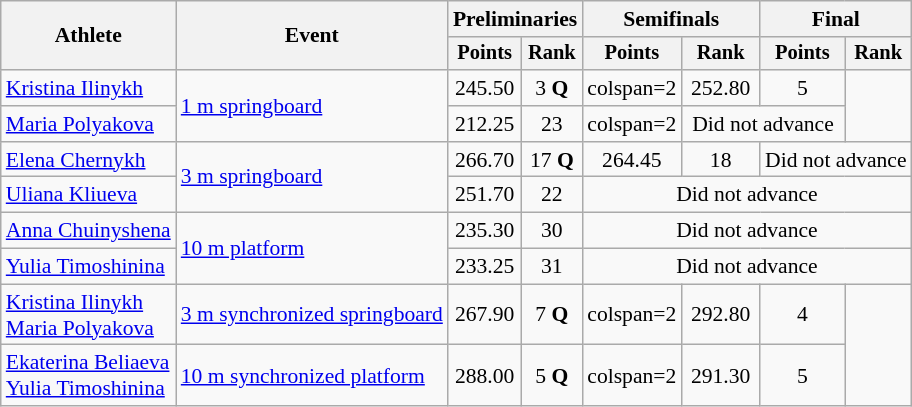<table class="wikitable" style="text-align:center; font-size:90%">
<tr>
<th rowspan=2>Athlete</th>
<th rowspan=2>Event</th>
<th colspan=2>Preliminaries</th>
<th colspan=2>Semifinals</th>
<th colspan=2>Final</th>
</tr>
<tr style="font-size:95%">
<th>Points</th>
<th>Rank</th>
<th>Points</th>
<th>Rank</th>
<th>Points</th>
<th>Rank</th>
</tr>
<tr>
<td align=left><a href='#'>Kristina Ilinykh</a></td>
<td align=left rowspan=2><a href='#'>1 m springboard</a></td>
<td>245.50</td>
<td>3 <strong>Q</strong></td>
<td>colspan=2 </td>
<td>252.80</td>
<td>5</td>
</tr>
<tr>
<td align=left><a href='#'>Maria Polyakova</a></td>
<td>212.25</td>
<td>23</td>
<td>colspan=2 </td>
<td colspan=2>Did not advance</td>
</tr>
<tr>
<td align=left><a href='#'>Elena Chernykh</a></td>
<td align=left rowspan=2><a href='#'>3 m springboard</a></td>
<td>266.70</td>
<td>17 <strong>Q</strong></td>
<td>264.45</td>
<td>18</td>
<td colspan=2>Did not advance</td>
</tr>
<tr>
<td align=left><a href='#'>Uliana Kliueva</a></td>
<td>251.70</td>
<td>22</td>
<td colspan=4>Did not advance</td>
</tr>
<tr>
<td align=left><a href='#'>Anna Chuinyshena</a></td>
<td align=left rowspan=2><a href='#'>10 m platform</a></td>
<td>235.30</td>
<td>30</td>
<td colspan=4>Did not advance</td>
</tr>
<tr>
<td align=left><a href='#'>Yulia Timoshinina</a></td>
<td>233.25</td>
<td>31</td>
<td colspan=4>Did not advance</td>
</tr>
<tr>
<td align=left><a href='#'>Kristina Ilinykh</a><br><a href='#'>Maria Polyakova</a></td>
<td align=left><a href='#'>3 m synchronized springboard</a></td>
<td>267.90</td>
<td>7 <strong>Q</strong></td>
<td>colspan=2 </td>
<td>292.80</td>
<td>4</td>
</tr>
<tr>
<td align=left><a href='#'>Ekaterina Beliaeva</a><br><a href='#'>Yulia Timoshinina</a></td>
<td align=left><a href='#'>10 m synchronized platform</a></td>
<td>288.00</td>
<td>5 <strong>Q</strong></td>
<td>colspan=2 </td>
<td>291.30</td>
<td>5</td>
</tr>
</table>
